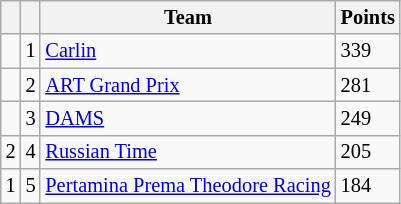<table class="wikitable" style="font-size: 85%;">
<tr>
<th></th>
<th></th>
<th>Team</th>
<th>Points</th>
</tr>
<tr>
<td></td>
<td align="center">1</td>
<td> <a href='#'>Carlin</a></td>
<td>339</td>
</tr>
<tr>
<td></td>
<td align="center">2</td>
<td> <a href='#'>ART Grand Prix</a></td>
<td>281</td>
</tr>
<tr>
<td></td>
<td align="center">3</td>
<td> <a href='#'>DAMS</a></td>
<td>249</td>
</tr>
<tr>
<td> 2</td>
<td align="center">4</td>
<td> <a href='#'>Russian Time</a></td>
<td>205</td>
</tr>
<tr>
<td> 1</td>
<td align="center">5</td>
<td> <a href='#'>Pertamina Prema Theodore Racing</a></td>
<td>184</td>
</tr>
</table>
